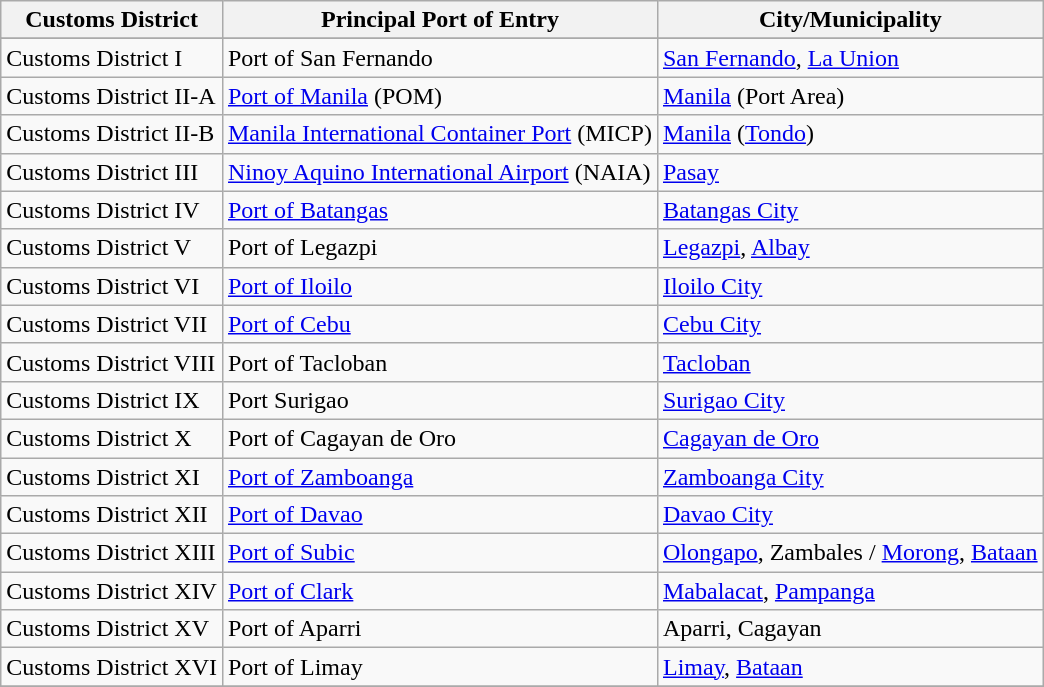<table class="wikitable">
<tr>
<th rowspan=1>Customs District</th>
<th>Principal Port of Entry</th>
<th>City/Municipality</th>
</tr>
<tr>
</tr>
<tr>
<td>Customs District I</td>
<td>Port of San Fernando</td>
<td><a href='#'>San Fernando</a>, <a href='#'>La Union</a></td>
</tr>
<tr>
<td>Customs District II-A</td>
<td><a href='#'>Port of Manila</a> (POM)</td>
<td><a href='#'>Manila</a> (Port Area)</td>
</tr>
<tr>
<td>Customs District II-B</td>
<td><a href='#'>Manila International Container Port</a> (MICP)</td>
<td><a href='#'>Manila</a> (<a href='#'>Tondo</a>)</td>
</tr>
<tr>
<td>Customs District III</td>
<td><a href='#'>Ninoy Aquino International Airport</a> (NAIA)</td>
<td><a href='#'>Pasay</a></td>
</tr>
<tr>
<td>Customs District IV</td>
<td><a href='#'>Port of Batangas</a></td>
<td><a href='#'>Batangas City</a></td>
</tr>
<tr>
<td>Customs District V</td>
<td>Port of Legazpi</td>
<td><a href='#'>Legazpi</a>, <a href='#'>Albay</a></td>
</tr>
<tr>
<td>Customs District VI</td>
<td><a href='#'>Port of Iloilo</a></td>
<td><a href='#'>Iloilo City</a></td>
</tr>
<tr>
<td>Customs District VII</td>
<td><a href='#'>Port of Cebu</a></td>
<td><a href='#'>Cebu City</a></td>
</tr>
<tr>
<td>Customs District VIII</td>
<td>Port of Tacloban</td>
<td><a href='#'>Tacloban</a></td>
</tr>
<tr>
<td>Customs District IX</td>
<td>Port Surigao</td>
<td><a href='#'>Surigao City</a></td>
</tr>
<tr>
<td>Customs District X</td>
<td>Port of Cagayan de Oro</td>
<td><a href='#'>Cagayan de Oro</a></td>
</tr>
<tr>
<td>Customs District XI</td>
<td><a href='#'>Port of Zamboanga</a></td>
<td><a href='#'>Zamboanga City</a></td>
</tr>
<tr>
<td>Customs District XII</td>
<td><a href='#'>Port of Davao</a></td>
<td><a href='#'>Davao City</a></td>
</tr>
<tr>
<td>Customs District XIII</td>
<td><a href='#'>Port of Subic</a></td>
<td><a href='#'>Olongapo</a>, Zambales / <a href='#'>Morong</a>, <a href='#'>Bataan</a> </td>
</tr>
<tr>
<td>Customs District XIV</td>
<td><a href='#'>Port of Clark</a></td>
<td><a href='#'>Mabalacat</a>, <a href='#'>Pampanga</a> </td>
</tr>
<tr>
<td>Customs District XV</td>
<td>Port of Aparri</td>
<td>Aparri, Cagayan</td>
</tr>
<tr>
<td>Customs District XVI</td>
<td>Port of Limay</td>
<td><a href='#'>Limay</a>, <a href='#'>Bataan</a></td>
</tr>
<tr>
</tr>
</table>
